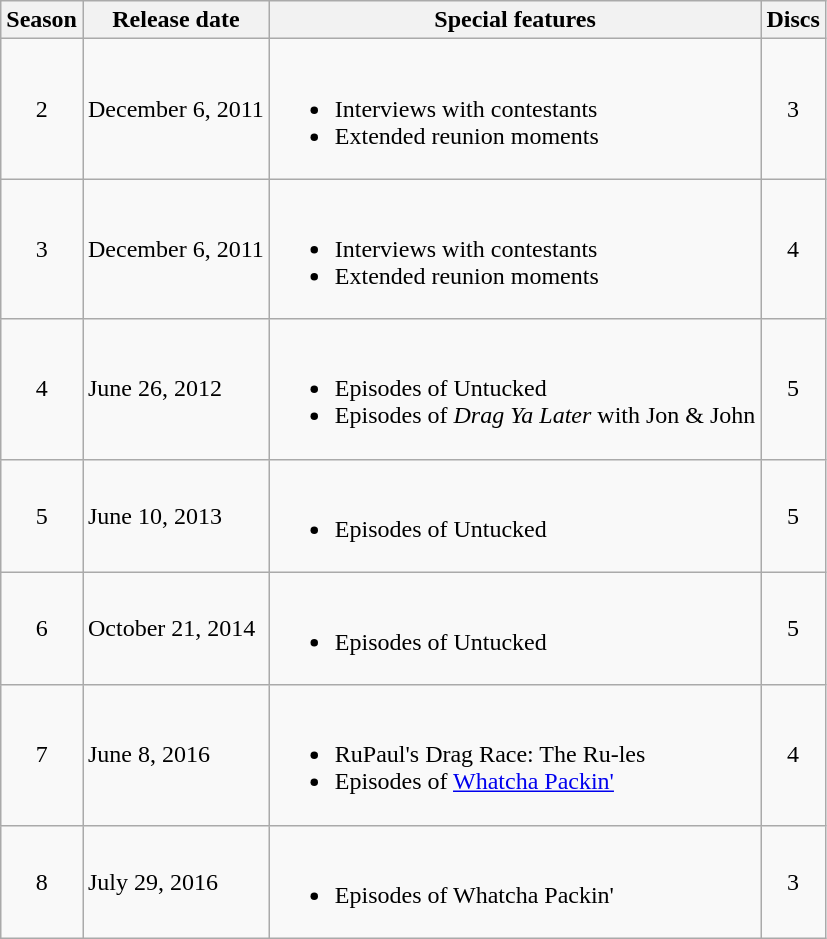<table class="wikitable">
<tr>
<th>Season</th>
<th>Release date</th>
<th>Special features</th>
<th>Discs</th>
</tr>
<tr>
<td style="text-align:center;">2</td>
<td>December 6, 2011</td>
<td><br><ul><li>Interviews with contestants</li><li>Extended reunion moments</li></ul></td>
<td style="text-align:center;">3</td>
</tr>
<tr>
<td style="text-align:center;">3</td>
<td>December 6, 2011</td>
<td><br><ul><li>Interviews with contestants</li><li>Extended reunion moments</li></ul></td>
<td style="text-align:center;">4</td>
</tr>
<tr>
<td style="text-align:center;">4</td>
<td>June 26, 2012</td>
<td><br><ul><li>Episodes of Untucked</li><li>Episodes of <em>Drag Ya Later</em> with Jon & John</li></ul></td>
<td style="text-align:center;">5</td>
</tr>
<tr>
<td style="text-align:center;">5</td>
<td>June 10, 2013</td>
<td><br><ul><li>Episodes of Untucked</li></ul></td>
<td style="text-align:center;">5</td>
</tr>
<tr>
<td style="text-align:center;">6</td>
<td>October 21, 2014</td>
<td><br><ul><li>Episodes of Untucked</li></ul></td>
<td style="text-align:center;">5</td>
</tr>
<tr>
<td style="text-align:center;">7</td>
<td>June 8, 2016</td>
<td><br><ul><li>RuPaul's Drag Race: The Ru-les</li><li>Episodes of <a href='#'>Whatcha Packin'</a></li></ul></td>
<td style="text-align:center;">4</td>
</tr>
<tr>
<td style="text-align:center;">8</td>
<td>July 29, 2016</td>
<td><br><ul><li>Episodes of Whatcha Packin'</li></ul></td>
<td style="text-align:center;">3</td>
</tr>
</table>
